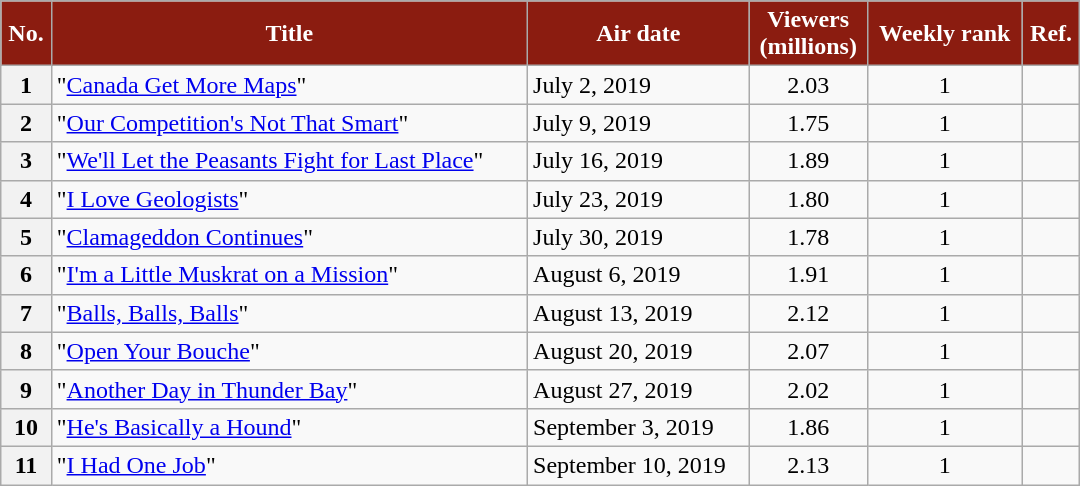<table class="wikitable" style="text-align:center; width:57%">
<tr>
<th style="background:#8b1c10; color:white;">No.</th>
<th style="background:#8b1c10; color:white;">Title</th>
<th style="background:#8b1c10; color:white;">Air date</th>
<th style="background:#8b1c10; color:white;" data-sort-type="number">Viewers <br> (millions)</th>
<th style="background:#8b1c10; color:white;" data-sort-type="number">Weekly rank</th>
<th style="background:#8b1c10; color:white;">Ref.</th>
</tr>
<tr>
<th>1</th>
<td style="text-align:left;">"<a href='#'>Canada Get More Maps</a>"</td>
<td style="text-align:left;">July 2, 2019</td>
<td>2.03</td>
<td>1</td>
<td></td>
</tr>
<tr>
<th>2</th>
<td style="text-align:left;">"<a href='#'>Our Competition's Not That Smart</a>"</td>
<td style="text-align:left;">July 9, 2019</td>
<td>1.75</td>
<td>1</td>
<td></td>
</tr>
<tr>
<th>3</th>
<td style="text-align:left;">"<a href='#'>We'll Let the Peasants Fight for Last Place</a>"</td>
<td style="text-align:left;">July 16, 2019</td>
<td>1.89</td>
<td>1</td>
<td></td>
</tr>
<tr>
<th>4</th>
<td style="text-align:left;">"<a href='#'>I Love Geologists</a>"</td>
<td style="text-align:left;">July 23, 2019</td>
<td>1.80</td>
<td>1</td>
<td></td>
</tr>
<tr>
<th>5</th>
<td style="text-align:left;">"<a href='#'>Clamageddon Continues</a>"</td>
<td style="text-align:left;">July 30, 2019</td>
<td>1.78</td>
<td>1</td>
<td></td>
</tr>
<tr>
<th>6</th>
<td style="text-align:left;">"<a href='#'>I'm a Little Muskrat on a Mission</a>"</td>
<td style="text-align:left;">August 6, 2019</td>
<td>1.91</td>
<td>1</td>
<td></td>
</tr>
<tr>
<th>7</th>
<td style="text-align:left;">"<a href='#'>Balls, Balls, Balls</a>"</td>
<td style="text-align:left;">August 13, 2019</td>
<td>2.12</td>
<td>1</td>
<td></td>
</tr>
<tr>
<th>8</th>
<td style="text-align:left;">"<a href='#'>Open Your Bouche</a>"</td>
<td style="text-align:left;">August 20, 2019</td>
<td>2.07</td>
<td>1</td>
<td></td>
</tr>
<tr>
<th>9</th>
<td style="text-align:left;">"<a href='#'>Another Day in Thunder Bay</a>"</td>
<td style="text-align:left;">August 27, 2019</td>
<td>2.02</td>
<td>1</td>
<td></td>
</tr>
<tr>
<th>10</th>
<td style="text-align:left;">"<a href='#'>He's Basically a Hound</a>"</td>
<td style="text-align:left;">September 3, 2019</td>
<td>1.86</td>
<td>1</td>
<td></td>
</tr>
<tr>
<th>11</th>
<td style="text-align:left;">"<a href='#'>I Had One Job</a>"</td>
<td style="text-align:left;">September 10, 2019</td>
<td>2.13</td>
<td>1</td>
<td></td>
</tr>
</table>
